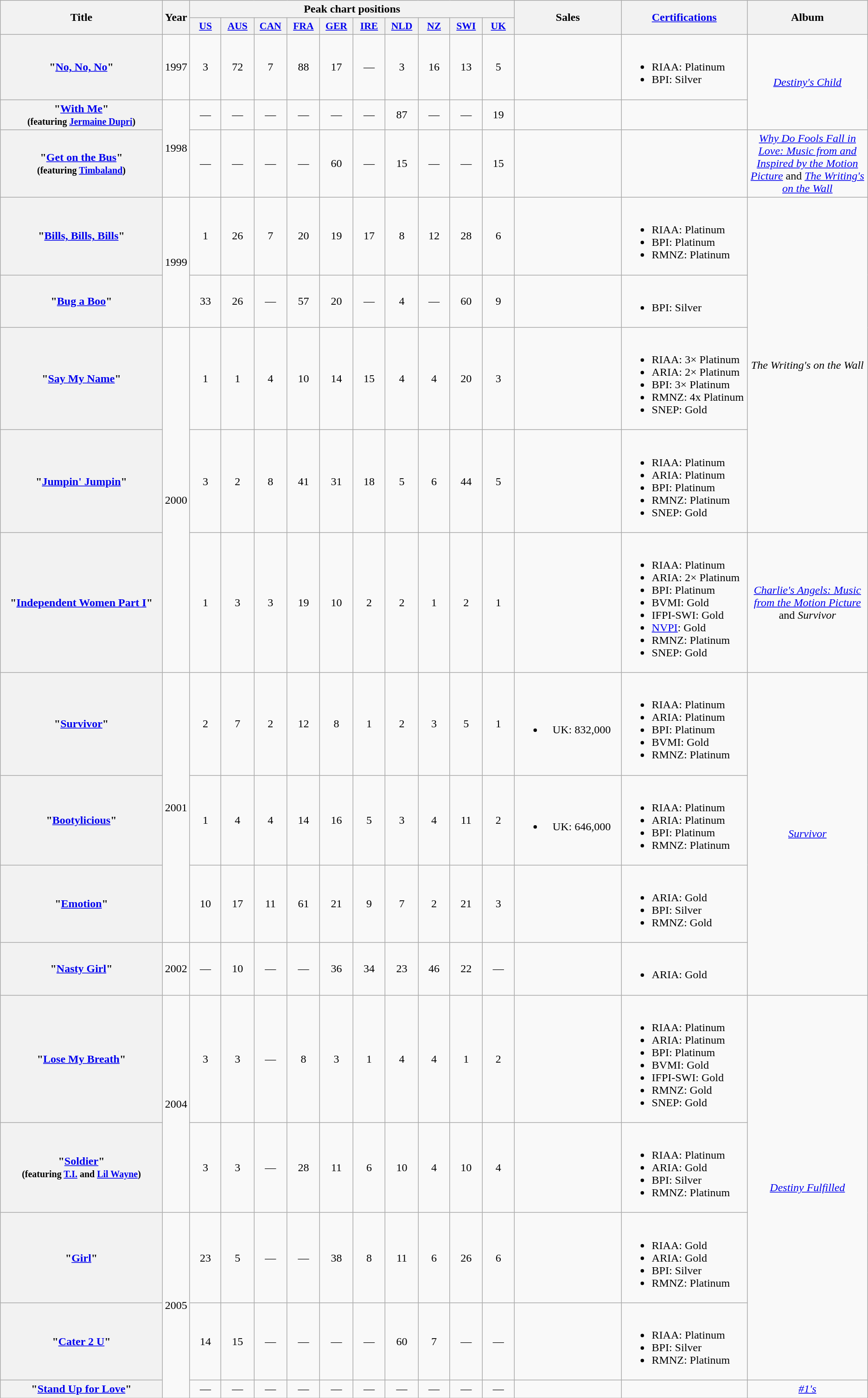<table class="wikitable plainrowheaders" style="text-align:center;">
<tr>
<th scope="col" rowspan="2" style="width:16em">Title</th>
<th scope="col" rowspan="2">Year</th>
<th scope="col" colspan="10">Peak chart positions</th>
<th scope="col" rowspan="2" style="width:10em;">Sales</th>
<th scope="col" rowspan="2" style="width:12em"><a href='#'>Certifications</a></th>
<th scope="col" rowspan="2" style="width:12em">Album</th>
</tr>
<tr>
<th style="width:3em;font-size:90%"><a href='#'>US</a><br></th>
<th style="width:3em;font-size:90%"><a href='#'>AUS</a><br></th>
<th style="width:3em;font-size:90%"><a href='#'>CAN</a><br></th>
<th style="width:3em;font-size:90%"><a href='#'>FRA</a><br></th>
<th style="width:3em;font-size:90%"><a href='#'>GER</a><br></th>
<th style="width:3em;font-size:90%"><a href='#'>IRE</a><br></th>
<th style="width:3em;font-size:90%"><a href='#'>NLD</a><br></th>
<th style="width:3em;font-size:90%"><a href='#'>NZ</a><br></th>
<th style="width:3em;font-size:90%"><a href='#'>SWI</a><br></th>
<th style="width:3em;font-size:90%"><a href='#'>UK</a><br></th>
</tr>
<tr>
<th scope="row">"<a href='#'>No, No, No</a>"</th>
<td>1997</td>
<td>3</td>
<td>72</td>
<td>7</td>
<td>88</td>
<td>17</td>
<td>—</td>
<td>3</td>
<td>16</td>
<td>13</td>
<td>5</td>
<td></td>
<td style="text-align:left;"><br><ul><li>RIAA: Platinum</li><li>BPI: Silver</li></ul></td>
<td rowspan="2"><em><a href='#'>Destiny's Child</a></em></td>
</tr>
<tr>
<th scope="row">"<a href='#'>With Me</a>"<br><small>(featuring <a href='#'>Jermaine Dupri</a>)</small></th>
<td rowspan="2">1998</td>
<td>—</td>
<td>—</td>
<td>—</td>
<td>—</td>
<td>—</td>
<td>—</td>
<td>87</td>
<td>—</td>
<td>—</td>
<td>19</td>
<td></td>
<td></td>
</tr>
<tr>
<th scope="row">"<a href='#'>Get on the Bus</a>"<br><small>(featuring <a href='#'>Timbaland</a>)</small></th>
<td>—</td>
<td>—</td>
<td>—</td>
<td>—</td>
<td>60</td>
<td>—</td>
<td>15</td>
<td>—</td>
<td>—</td>
<td>15</td>
<td></td>
<td></td>
<td><em><a href='#'>Why Do Fools Fall in Love: Music from and Inspired by the Motion Picture</a></em> and <em><a href='#'>The Writing's on the Wall</a></em></td>
</tr>
<tr>
<th scope="row">"<a href='#'>Bills, Bills, Bills</a>"</th>
<td rowspan="2">1999</td>
<td>1</td>
<td>26</td>
<td>7</td>
<td>20</td>
<td>19</td>
<td>17</td>
<td>8</td>
<td>12</td>
<td>28</td>
<td>6</td>
<td></td>
<td style="text-align:left;"><br><ul><li>RIAA: Platinum</li><li>BPI: Platinum</li><li>RMNZ: Platinum</li></ul></td>
<td rowspan="4"><em>The Writing's on the Wall</em></td>
</tr>
<tr>
<th scope="row">"<a href='#'>Bug a Boo</a>"</th>
<td>33</td>
<td>26</td>
<td>—</td>
<td>57</td>
<td>20</td>
<td>—</td>
<td>4</td>
<td>—</td>
<td>60</td>
<td>9</td>
<td></td>
<td style="text-align:left;"><br><ul><li>BPI: Silver</li></ul></td>
</tr>
<tr>
<th scope="row">"<a href='#'>Say My Name</a>"</th>
<td rowspan="3">2000</td>
<td>1</td>
<td>1</td>
<td>4</td>
<td>10</td>
<td>14</td>
<td>15</td>
<td>4</td>
<td>4</td>
<td>20</td>
<td>3</td>
<td></td>
<td style="text-align:left;"><br><ul><li>RIAA: 3× Platinum</li><li>ARIA: 2× Platinum</li><li>BPI: 3× Platinum</li><li>RMNZ: 4x Platinum</li><li>SNEP: Gold</li></ul></td>
</tr>
<tr>
<th scope="row">"<a href='#'>Jumpin' Jumpin</a>"</th>
<td>3</td>
<td>2</td>
<td>8</td>
<td>41</td>
<td>31</td>
<td>18</td>
<td>5</td>
<td>6</td>
<td>44</td>
<td>5</td>
<td></td>
<td style="text-align:left;"><br><ul><li>RIAA: Platinum</li><li>ARIA: Platinum</li><li>BPI: Platinum</li><li>RMNZ: Platinum</li><li>SNEP: Gold</li></ul></td>
</tr>
<tr>
<th scope="row">"<a href='#'>Independent Women Part I</a>"</th>
<td>1</td>
<td>3</td>
<td>3</td>
<td>19</td>
<td>10</td>
<td>2</td>
<td>2</td>
<td>1</td>
<td>2</td>
<td>1</td>
<td></td>
<td style="text-align:left;"><br><ul><li>RIAA: Platinum</li><li>ARIA: 2× Platinum</li><li>BPI: Platinum</li><li>BVMI: Gold</li><li>IFPI-SWI: Gold</li><li><a href='#'>NVPI</a>: Gold</li><li>RMNZ: Platinum</li><li>SNEP: Gold</li></ul></td>
<td><em><a href='#'>Charlie's Angels: Music from the Motion Picture</a></em> and <em>Survivor</em></td>
</tr>
<tr>
<th scope="row">"<a href='#'>Survivor</a>"</th>
<td rowspan="3">2001</td>
<td>2</td>
<td>7</td>
<td>2</td>
<td>12</td>
<td>8</td>
<td>1</td>
<td>2</td>
<td>3</td>
<td>5</td>
<td>1</td>
<td><br><ul><li>UK: 832,000</li></ul></td>
<td style="text-align:left;"><br><ul><li>RIAA: Platinum</li><li>ARIA: Platinum</li><li>BPI: Platinum</li><li>BVMI: Gold</li><li>RMNZ: Platinum</li></ul></td>
<td rowspan="4"><em><a href='#'>Survivor</a></em></td>
</tr>
<tr>
<th scope="row">"<a href='#'>Bootylicious</a>"</th>
<td>1</td>
<td>4</td>
<td>4</td>
<td>14</td>
<td>16</td>
<td>5</td>
<td>3</td>
<td>4</td>
<td>11</td>
<td>2</td>
<td><br><ul><li>UK: 646,000</li></ul></td>
<td style="text-align:left;"><br><ul><li>RIAA: Platinum</li><li>ARIA: Platinum</li><li>BPI: Platinum</li><li>RMNZ: Platinum</li></ul></td>
</tr>
<tr>
<th scope="row">"<a href='#'>Emotion</a>"</th>
<td>10</td>
<td>17</td>
<td>11</td>
<td>61</td>
<td>21</td>
<td>9</td>
<td>7</td>
<td>2</td>
<td>21</td>
<td>3</td>
<td></td>
<td style="text-align:left;"><br><ul><li>ARIA: Gold</li><li>BPI: Silver</li><li>RMNZ: Gold</li></ul></td>
</tr>
<tr>
<th scope="row">"<a href='#'>Nasty Girl</a>"</th>
<td>2002</td>
<td>—</td>
<td>10</td>
<td>—</td>
<td>—</td>
<td>36</td>
<td>34</td>
<td>23</td>
<td>46</td>
<td>22</td>
<td>—</td>
<td></td>
<td style="text-align:left;"><br><ul><li>ARIA: Gold</li></ul></td>
</tr>
<tr>
<th scope="row">"<a href='#'>Lose My Breath</a>"</th>
<td rowspan="2">2004</td>
<td>3</td>
<td>3</td>
<td>—</td>
<td>8</td>
<td>3</td>
<td>1</td>
<td>4</td>
<td>4</td>
<td>1</td>
<td>2</td>
<td></td>
<td style="text-align:left;"><br><ul><li>RIAA: Platinum</li><li>ARIA: Platinum</li><li>BPI: Platinum</li><li>BVMI: Gold</li><li>IFPI-SWI: Gold</li><li>RMNZ: Gold</li><li>SNEP: Gold</li></ul></td>
<td rowspan="4"><em><a href='#'>Destiny Fulfilled</a></em></td>
</tr>
<tr>
<th scope="row">"<a href='#'>Soldier</a>"<br><small>(featuring <a href='#'>T.I.</a> and <a href='#'>Lil Wayne</a>)</small></th>
<td>3</td>
<td>3</td>
<td>—</td>
<td>28</td>
<td>11</td>
<td>6</td>
<td>10</td>
<td>4</td>
<td>10</td>
<td>4</td>
<td></td>
<td style="text-align:left;"><br><ul><li>RIAA: Platinum</li><li>ARIA: Gold</li><li>BPI: Silver</li><li>RMNZ: Platinum</li></ul></td>
</tr>
<tr>
<th scope="row">"<a href='#'>Girl</a>"</th>
<td rowspan="3">2005</td>
<td>23</td>
<td>5</td>
<td>—</td>
<td>—</td>
<td>38</td>
<td>8</td>
<td>11</td>
<td>6</td>
<td>26</td>
<td>6</td>
<td></td>
<td style="text-align:left;"><br><ul><li>RIAA: Gold</li><li>ARIA: Gold</li><li>BPI: Silver</li><li>RMNZ: Platinum</li></ul></td>
</tr>
<tr>
<th scope="row">"<a href='#'>Cater 2 U</a>"</th>
<td>14</td>
<td>15</td>
<td>—</td>
<td>—</td>
<td>—</td>
<td>—</td>
<td>60</td>
<td>7</td>
<td>—</td>
<td>—</td>
<td></td>
<td style="text-align:left;"><br><ul><li>RIAA: Platinum</li><li>BPI: Silver</li><li>RMNZ: Platinum</li></ul></td>
</tr>
<tr>
<th scope="row">"<a href='#'>Stand Up for Love</a>"</th>
<td>—</td>
<td>—</td>
<td>—</td>
<td>—</td>
<td>—</td>
<td>—</td>
<td>—</td>
<td>—</td>
<td>—</td>
<td>—</td>
<td></td>
<td></td>
<td><em><a href='#'>#1's</a></em></td>
</tr>
</table>
